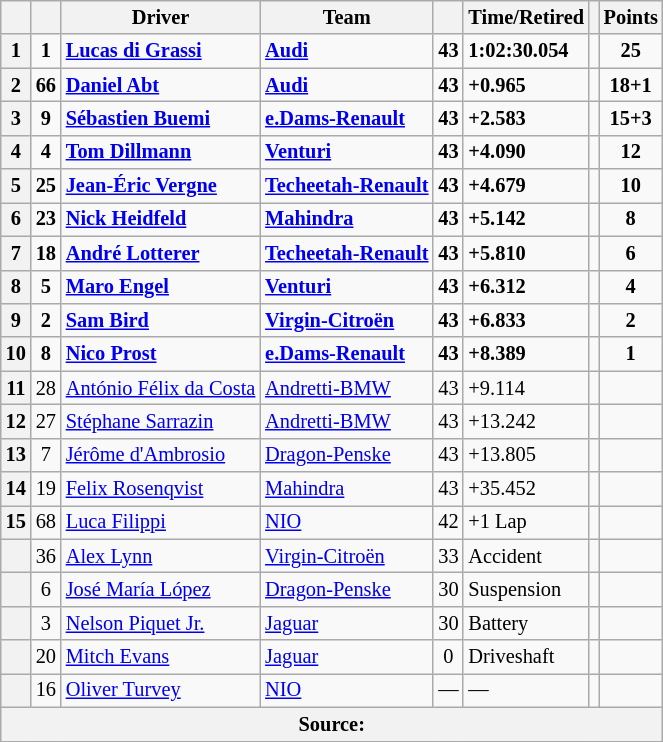<table class="wikitable sortable" style="font-size: 85%">
<tr>
<th scope="col"></th>
<th scope="col"></th>
<th scope="col">Driver</th>
<th scope="col">Team</th>
<th scope="col"></th>
<th scope="col" class="unsortable">Time/Retired</th>
<th scope="col"></th>
<th scope="col">Points</th>
</tr>
<tr style="font-weight:bold">
<th scope="row">1</th>
<td align="center">1</td>
<td data-sort-value="DIG"> <a href='#'>Lucas di Grassi</a></td>
<td><a href='#'>Audi</a></td>
<td align="center">43</td>
<td>1:02:30.054</td>
<td align="center"></td>
<td align="center">25</td>
</tr>
<tr style="font-weight:bold">
<th scope="row">2</th>
<td align="center">66</td>
<td data-sort-value="ABT"> <a href='#'>Daniel Abt</a></td>
<td><a href='#'>Audi</a></td>
<td align="center">43</td>
<td>+0.965</td>
<td align="center"></td>
<td align="center">18+1</td>
</tr>
<tr style="font-weight:bold">
<th scope="row">3</th>
<td align="center">9</td>
<td data-sort-value="BUE"> <a href='#'>Sébastien Buemi</a></td>
<td><a href='#'>e.Dams-Renault</a></td>
<td align="center">43</td>
<td>+2.583</td>
<td align="center"></td>
<td align="center">15+3</td>
</tr>
<tr style="font-weight:bold">
<th scope="row">4</th>
<td align="center">4</td>
<td data-sort-value="DIL"> <a href='#'>Tom Dillmann</a></td>
<td><a href='#'>Venturi</a></td>
<td align="center">43</td>
<td>+4.090</td>
<td align="center"></td>
<td align="center">12</td>
</tr>
<tr style="font-weight:bold">
<th scope="row">5</th>
<td align="center">25</td>
<td data-sort-value="VER"> <a href='#'>Jean-Éric Vergne</a></td>
<td><a href='#'>Techeetah-Renault</a></td>
<td align="center">43</td>
<td>+4.679</td>
<td align="center"></td>
<td align="center">10</td>
</tr>
<tr style="font-weight:bold">
<th scope="row">6</th>
<td align="center">23</td>
<td data-sort-value="HEI"> <a href='#'>Nick Heidfeld</a></td>
<td><a href='#'>Mahindra</a></td>
<td align="center">43</td>
<td>+5.142</td>
<td align="center"></td>
<td align="center">8</td>
</tr>
<tr style="font-weight:bold">
<th scope="row">7</th>
<td align="center">18</td>
<td data-sort-value="LOT"> <a href='#'>André Lotterer</a></td>
<td><a href='#'>Techeetah-Renault</a></td>
<td align="center">43</td>
<td>+5.810</td>
<td align="center"></td>
<td align="center">6</td>
</tr>
<tr style="font-weight:bold">
<th scope="row">8</th>
<td align="center">5</td>
<td data-sort-value="ENG"> <a href='#'>Maro Engel</a></td>
<td><a href='#'>Venturi</a></td>
<td align="center">43</td>
<td>+6.312</td>
<td align="center"></td>
<td align="center">4</td>
</tr>
<tr style="font-weight:bold">
<th scope="row">9</th>
<td align="center">2</td>
<td data-sort-value="BIR"> <a href='#'>Sam Bird</a></td>
<td><a href='#'>Virgin-Citroën</a></td>
<td align="center">43</td>
<td>+6.833</td>
<td align="center"></td>
<td align="center">2</td>
</tr>
<tr style="font-weight:bold">
<th scope="row">10</th>
<td align="center">8</td>
<td data-sort-value="PRO"> <a href='#'>Nico Prost</a></td>
<td><a href='#'>e.Dams-Renault</a></td>
<td align="center">43</td>
<td>+8.389</td>
<td align="center"></td>
<td align="center">1</td>
</tr>
<tr>
<th scope="row">11</th>
<td align="center">28</td>
<td data-sort-value="FDC"> <a href='#'>António Félix da Costa</a></td>
<td><a href='#'>Andretti-BMW</a></td>
<td align="center">43</td>
<td>+9.114</td>
<td align="center"></td>
<td></td>
</tr>
<tr>
<th scope="row">12</th>
<td align="center">27</td>
<td data-sort-value="SAR"> <a href='#'>Stéphane Sarrazin</a></td>
<td><a href='#'>Andretti-BMW</a></td>
<td align="center">43</td>
<td>+13.242</td>
<td align="center"></td>
<td></td>
</tr>
<tr>
<th scope="row">13</th>
<td align="center">7</td>
<td data-sort-value="DAM"> <a href='#'>Jérôme d'Ambrosio</a></td>
<td><a href='#'>Dragon-Penske</a></td>
<td align="center">43</td>
<td>+13.805</td>
<td align="center"></td>
<td></td>
</tr>
<tr>
<th scope="row">14</th>
<td align="center">19</td>
<td data-sort-value="ROS"> <a href='#'>Felix Rosenqvist</a></td>
<td><a href='#'>Mahindra</a></td>
<td align="center">43</td>
<td>+35.452</td>
<td align="center"></td>
<td></td>
</tr>
<tr>
<th scope="row">15</th>
<td align="center">68</td>
<td data-sort-value="FIL"> <a href='#'>Luca Filippi</a></td>
<td><a href='#'>NIO</a></td>
<td align="center">42</td>
<td>+1 Lap</td>
<td align="center"></td>
<td></td>
</tr>
<tr>
<th scope="row" data-sort-value="16"></th>
<td align="center">36</td>
<td data-sort-value="LYN"> <a href='#'>Alex Lynn</a></td>
<td><a href='#'>Virgin-Citroën</a></td>
<td align="center">33</td>
<td>Accident</td>
<td align="center"></td>
<td></td>
</tr>
<tr>
<th scope="row" data-sort-value="17"></th>
<td align="center">6</td>
<td data-sort-value="LOP"> <a href='#'>José María López</a></td>
<td><a href='#'>Dragon-Penske</a></td>
<td align="center">30</td>
<td>Suspension</td>
<td align="center"></td>
<td></td>
</tr>
<tr>
<th scope="row" data-sort-value="18"></th>
<td align="center">3</td>
<td data-sort-value="PIQ"> <a href='#'>Nelson Piquet Jr.</a></td>
<td><a href='#'>Jaguar</a></td>
<td align="center">30</td>
<td>Battery</td>
<td align="center"></td>
<td></td>
</tr>
<tr>
<th scope="row" data-sort-value="19"></th>
<td align="center">20</td>
<td data-sort-value="EVA"> <a href='#'>Mitch Evans</a></td>
<td><a href='#'>Jaguar</a></td>
<td align="center">0</td>
<td>Driveshaft</td>
<td align="center"></td>
<td></td>
</tr>
<tr>
<th scope="row" data-sort-value="20"></th>
<td align="center">16</td>
<td data-sort-value="TUR"> <a href='#'>Oliver Turvey</a></td>
<td><a href='#'>NIO</a></td>
<td align="center">—</td>
<td>—</td>
<td align="center"></td>
<td></td>
</tr>
<tr>
<th colspan="8">Source:</th>
</tr>
<tr>
</tr>
</table>
